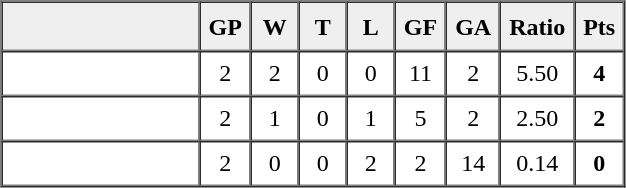<table border=1 cellpadding=5 cellspacing=0>
<tr>
<th bgcolor="#efefef" width="120">　</th>
<th bgcolor="#efefef" width="20">GP</th>
<th bgcolor="#efefef" width="20">W</th>
<th bgcolor="#efefef" width="20">T</th>
<th bgcolor="#efefef" width="20">L</th>
<th bgcolor="#efefef" width="20">GF</th>
<th bgcolor="#efefef" width="20">GA</th>
<th bgcolor="#efefef" width="20">Ratio</th>
<th bgcolor="#efefef" width="20">Pts</th>
</tr>
<tr align=center>
<td align=left><strong></strong></td>
<td>2</td>
<td>2</td>
<td>0</td>
<td>0</td>
<td>11</td>
<td>2</td>
<td>5.50</td>
<td><strong>4</strong></td>
</tr>
<tr align=center>
<td align=left><strong></strong></td>
<td>2</td>
<td>1</td>
<td>0</td>
<td>1</td>
<td>5</td>
<td>2</td>
<td>2.50</td>
<td><strong>2</strong></td>
</tr>
<tr align=center>
<td align=left></td>
<td>2</td>
<td>0</td>
<td>0</td>
<td>2</td>
<td>2</td>
<td>14</td>
<td>0.14</td>
<td><strong>0</strong></td>
</tr>
</table>
